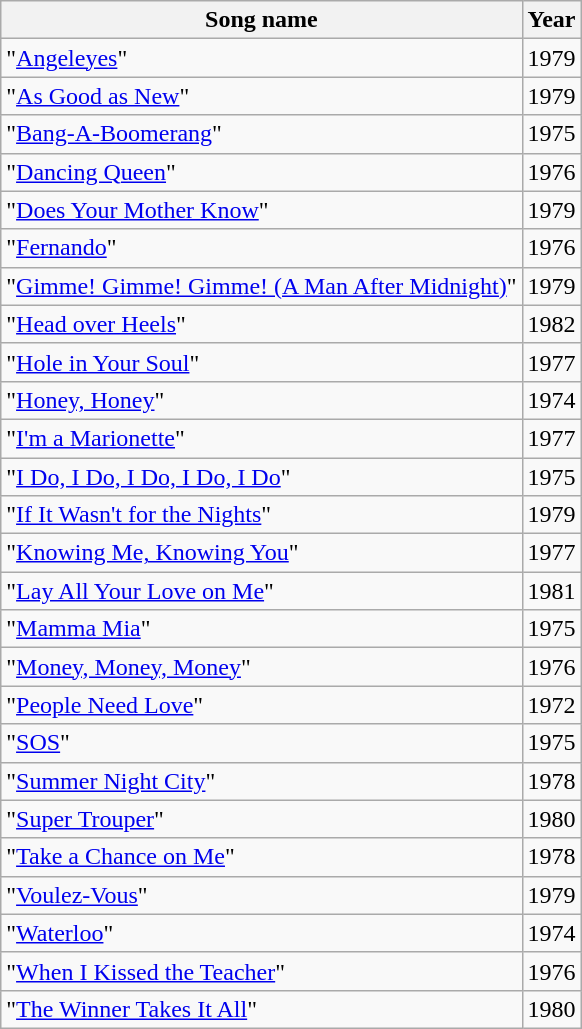<table class="wikitable sortable collapsible collapsed">
<tr>
<th>Song name</th>
<th>Year</th>
</tr>
<tr>
<td>"<a href='#'>Angeleyes</a>"</td>
<td>1979</td>
</tr>
<tr>
<td>"<a href='#'>As Good as New</a>"</td>
<td>1979</td>
</tr>
<tr>
<td>"<a href='#'>Bang-A-Boomerang</a>"</td>
<td>1975</td>
</tr>
<tr>
<td>"<a href='#'>Dancing Queen</a>"</td>
<td>1976</td>
</tr>
<tr>
<td>"<a href='#'>Does Your Mother Know</a>"</td>
<td>1979</td>
</tr>
<tr>
<td>"<a href='#'>Fernando</a>"</td>
<td>1976</td>
</tr>
<tr>
<td>"<a href='#'>Gimme! Gimme! Gimme! (A Man After Midnight)</a>"</td>
<td>1979</td>
</tr>
<tr>
<td>"<a href='#'>Head over Heels</a>"</td>
<td>1982</td>
</tr>
<tr>
<td>"<a href='#'>Hole in Your Soul</a>"</td>
<td>1977</td>
</tr>
<tr>
<td>"<a href='#'>Honey, Honey</a>"</td>
<td>1974</td>
</tr>
<tr>
<td>"<a href='#'>I'm a Marionette</a>"</td>
<td>1977</td>
</tr>
<tr>
<td>"<a href='#'>I Do, I Do, I Do, I Do, I Do</a>"</td>
<td>1975</td>
</tr>
<tr>
<td>"<a href='#'>If It Wasn't for the Nights</a>"</td>
<td>1979</td>
</tr>
<tr>
<td>"<a href='#'>Knowing Me, Knowing You</a>"</td>
<td>1977</td>
</tr>
<tr>
<td>"<a href='#'>Lay All Your Love on Me</a>"</td>
<td>1981</td>
</tr>
<tr>
<td>"<a href='#'>Mamma Mia</a>"</td>
<td>1975</td>
</tr>
<tr>
<td>"<a href='#'>Money, Money, Money</a>"</td>
<td>1976</td>
</tr>
<tr>
<td>"<a href='#'>People Need Love</a>"</td>
<td>1972</td>
</tr>
<tr>
<td>"<a href='#'>SOS</a>"</td>
<td>1975</td>
</tr>
<tr>
<td>"<a href='#'>Summer Night City</a>"</td>
<td>1978</td>
</tr>
<tr>
<td>"<a href='#'>Super Trouper</a>"</td>
<td>1980</td>
</tr>
<tr>
<td>"<a href='#'>Take a Chance on Me</a>"</td>
<td>1978</td>
</tr>
<tr>
<td>"<a href='#'>Voulez-Vous</a>"</td>
<td>1979</td>
</tr>
<tr>
<td>"<a href='#'>Waterloo</a>"</td>
<td>1974</td>
</tr>
<tr>
<td>"<a href='#'>When I Kissed the Teacher</a>"</td>
<td>1976</td>
</tr>
<tr>
<td>"<a href='#'>The Winner Takes It All</a>"</td>
<td>1980</td>
</tr>
</table>
